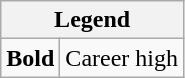<table class="wikitable mw-collapsible mw-collapsed">
<tr>
<th colspan="2">Legend</th>
</tr>
<tr>
<td><strong>Bold</strong></td>
<td>Career high</td>
</tr>
</table>
